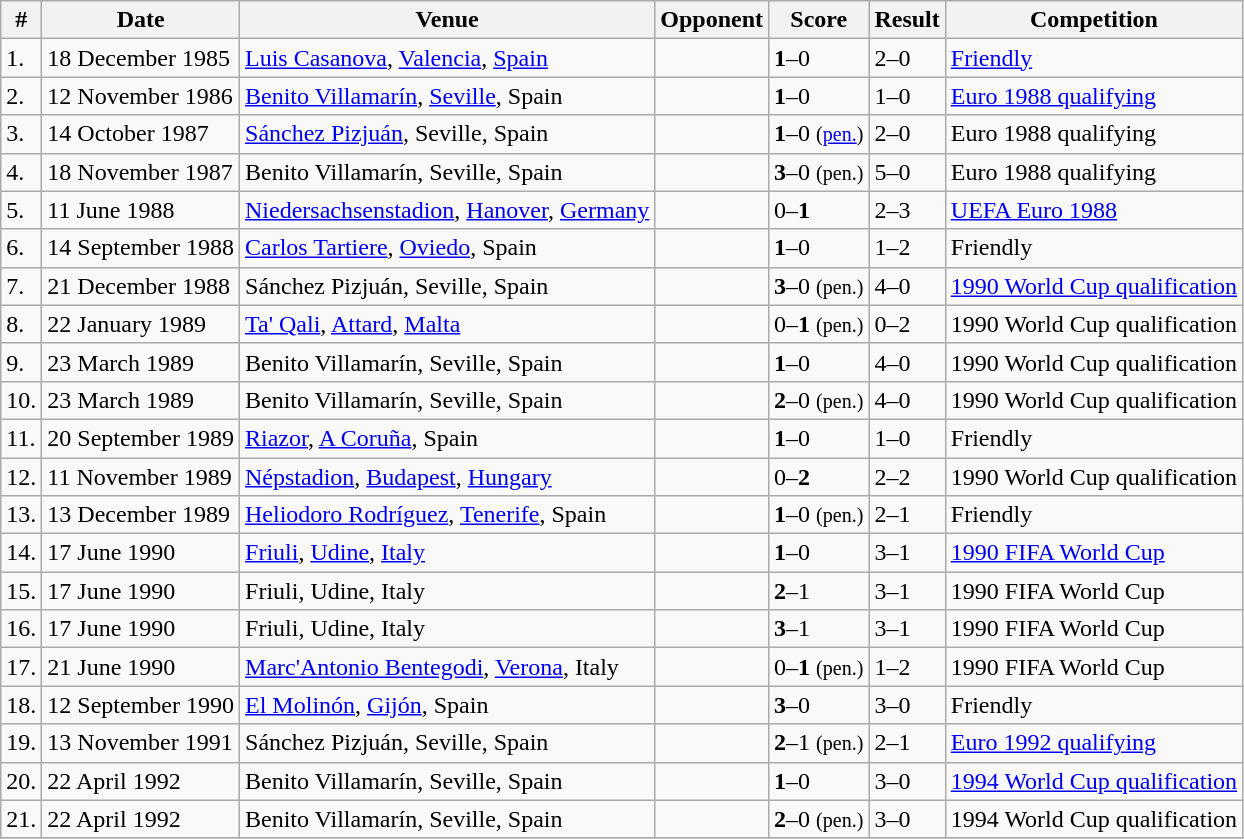<table class="wikitable" style="font-size:100%">
<tr>
<th>#</th>
<th>Date</th>
<th>Venue</th>
<th>Opponent</th>
<th>Score</th>
<th>Result</th>
<th>Competition</th>
</tr>
<tr>
<td>1.</td>
<td>18 December 1985</td>
<td><a href='#'>Luis Casanova</a>, <a href='#'>Valencia</a>, <a href='#'>Spain</a></td>
<td></td>
<td><strong>1</strong>–0</td>
<td>2–0</td>
<td><a href='#'>Friendly</a></td>
</tr>
<tr>
<td>2.</td>
<td>12 November 1986</td>
<td><a href='#'>Benito Villamarín</a>, <a href='#'>Seville</a>, Spain</td>
<td></td>
<td><strong>1</strong>–0</td>
<td>1–0</td>
<td><a href='#'>Euro 1988 qualifying</a></td>
</tr>
<tr>
<td>3.</td>
<td>14 October 1987</td>
<td><a href='#'>Sánchez Pizjuán</a>, Seville, Spain</td>
<td></td>
<td><strong>1</strong>–0 <small>(<a href='#'>pen.</a>)</small></td>
<td>2–0</td>
<td>Euro 1988 qualifying</td>
</tr>
<tr>
<td>4.</td>
<td>18 November 1987</td>
<td>Benito Villamarín, Seville, Spain</td>
<td></td>
<td><strong>3</strong>–0 <small>(pen.)</small></td>
<td>5–0</td>
<td>Euro 1988 qualifying</td>
</tr>
<tr>
<td>5.</td>
<td>11 June 1988</td>
<td><a href='#'>Niedersachsenstadion</a>, <a href='#'>Hanover</a>, <a href='#'>Germany</a></td>
<td></td>
<td>0–<strong>1</strong></td>
<td>2–3</td>
<td><a href='#'>UEFA Euro 1988</a></td>
</tr>
<tr>
<td>6.</td>
<td>14 September 1988</td>
<td><a href='#'>Carlos Tartiere</a>, <a href='#'>Oviedo</a>, Spain</td>
<td></td>
<td><strong>1</strong>–0</td>
<td>1–2</td>
<td>Friendly</td>
</tr>
<tr>
<td>7.</td>
<td>21 December 1988</td>
<td>Sánchez Pizjuán, Seville, Spain</td>
<td></td>
<td><strong>3</strong>–0 <small>(pen.)</small></td>
<td>4–0</td>
<td><a href='#'>1990 World Cup qualification</a></td>
</tr>
<tr>
<td>8.</td>
<td>22 January 1989</td>
<td><a href='#'>Ta' Qali</a>, <a href='#'>Attard</a>, <a href='#'>Malta</a></td>
<td></td>
<td>0–<strong>1</strong> <small>(pen.)</small></td>
<td>0–2</td>
<td>1990 World Cup qualification</td>
</tr>
<tr>
<td>9.</td>
<td>23 March 1989</td>
<td>Benito Villamarín, Seville, Spain</td>
<td></td>
<td><strong>1</strong>–0</td>
<td>4–0</td>
<td>1990 World Cup qualification</td>
</tr>
<tr>
<td>10.</td>
<td>23 March 1989</td>
<td>Benito Villamarín, Seville, Spain</td>
<td></td>
<td><strong>2</strong>–0 <small>(pen.)</small></td>
<td>4–0</td>
<td>1990 World Cup qualification</td>
</tr>
<tr>
<td>11.</td>
<td>20 September 1989</td>
<td><a href='#'>Riazor</a>, <a href='#'>A Coruña</a>, Spain</td>
<td></td>
<td><strong>1</strong>–0</td>
<td>1–0</td>
<td>Friendly</td>
</tr>
<tr>
<td>12.</td>
<td>11 November 1989</td>
<td><a href='#'>Népstadion</a>, <a href='#'>Budapest</a>, <a href='#'>Hungary</a></td>
<td></td>
<td>0–<strong>2</strong></td>
<td>2–2</td>
<td>1990 World Cup qualification</td>
</tr>
<tr>
<td>13.</td>
<td>13 December 1989</td>
<td><a href='#'>Heliodoro Rodríguez</a>, <a href='#'>Tenerife</a>, Spain</td>
<td></td>
<td><strong>1</strong>–0 <small>(pen.)</small></td>
<td>2–1</td>
<td>Friendly</td>
</tr>
<tr>
<td>14.</td>
<td>17 June 1990</td>
<td><a href='#'>Friuli</a>, <a href='#'>Udine</a>, <a href='#'>Italy</a></td>
<td></td>
<td><strong>1</strong>–0</td>
<td>3–1</td>
<td><a href='#'>1990 FIFA World Cup</a></td>
</tr>
<tr>
<td>15.</td>
<td>17 June 1990</td>
<td>Friuli, Udine, Italy</td>
<td></td>
<td><strong>2</strong>–1</td>
<td>3–1</td>
<td>1990 FIFA World Cup</td>
</tr>
<tr>
<td>16.</td>
<td>17 June 1990</td>
<td>Friuli, Udine, Italy</td>
<td></td>
<td><strong>3</strong>–1</td>
<td>3–1</td>
<td>1990 FIFA World Cup</td>
</tr>
<tr>
<td>17.</td>
<td>21 June 1990</td>
<td><a href='#'>Marc'Antonio Bentegodi</a>, <a href='#'>Verona</a>, Italy</td>
<td></td>
<td>0–<strong>1</strong> <small>(pen.)</small></td>
<td>1–2</td>
<td>1990 FIFA World Cup</td>
</tr>
<tr>
<td>18.</td>
<td>12 September 1990</td>
<td><a href='#'>El Molinón</a>, <a href='#'>Gijón</a>, Spain</td>
<td></td>
<td><strong>3</strong>–0</td>
<td>3–0</td>
<td>Friendly</td>
</tr>
<tr>
<td>19.</td>
<td>13 November 1991</td>
<td>Sánchez Pizjuán, Seville, Spain</td>
<td></td>
<td><strong>2</strong>–1 <small>(pen.)</small></td>
<td>2–1</td>
<td><a href='#'>Euro 1992 qualifying</a></td>
</tr>
<tr>
<td>20.</td>
<td>22 April 1992</td>
<td>Benito Villamarín, Seville, Spain</td>
<td></td>
<td><strong>1</strong>–0</td>
<td>3–0</td>
<td><a href='#'>1994 World Cup qualification</a></td>
</tr>
<tr>
<td>21.</td>
<td>22 April 1992</td>
<td>Benito Villamarín, Seville, Spain</td>
<td></td>
<td><strong>2</strong>–0 <small>(pen.)</small></td>
<td>3–0</td>
<td>1994 World Cup qualification</td>
</tr>
<tr>
</tr>
</table>
